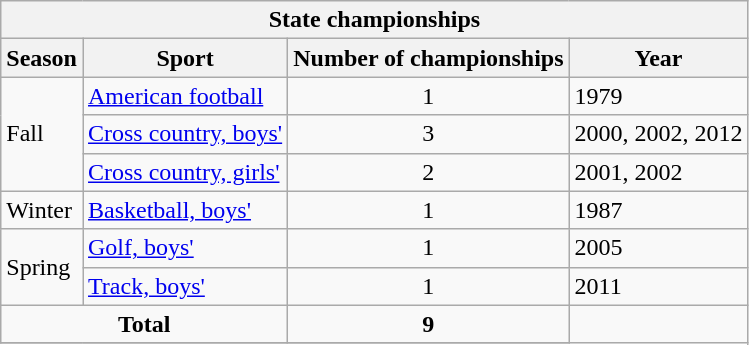<table class="wikitable">
<tr>
<th colspan="4">State championships</th>
</tr>
<tr>
<th>Season</th>
<th>Sport</th>
<th>Number of championships</th>
<th>Year</th>
</tr>
<tr>
<td rowspan="3">Fall</td>
<td><a href='#'>American football</a></td>
<td align="center">1</td>
<td>1979</td>
</tr>
<tr>
<td><a href='#'>Cross country, boys'</a></td>
<td align="center">3</td>
<td>2000, 2002, 2012</td>
</tr>
<tr>
<td><a href='#'>Cross country, girls'</a></td>
<td align="center">2</td>
<td>2001, 2002</td>
</tr>
<tr>
<td rowspan="1">Winter</td>
<td><a href='#'>Basketball, boys'</a></td>
<td align="center">1</td>
<td>1987</td>
</tr>
<tr>
<td rowspan="2">Spring</td>
<td><a href='#'>Golf, boys'</a></td>
<td align="center">1</td>
<td>2005</td>
</tr>
<tr>
<td><a href='#'>Track, boys'</a></td>
<td align="center">1</td>
<td>2011</td>
</tr>
<tr>
<td align="center" colspan="2"><strong>Total</strong></td>
<td align="center"><strong>9</strong></td>
</tr>
<tr>
</tr>
</table>
